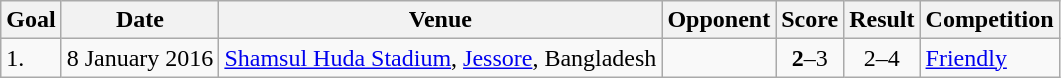<table class="wikitable plainrowheaders sortable">
<tr>
<th>Goal</th>
<th>Date</th>
<th>Venue</th>
<th>Opponent</th>
<th>Score</th>
<th>Result</th>
<th>Competition</th>
</tr>
<tr>
<td>1.</td>
<td>8 January 2016</td>
<td><a href='#'>Shamsul Huda Stadium</a>, <a href='#'>Jessore</a>, Bangladesh</td>
<td></td>
<td align=center><strong>2</strong>–3</td>
<td align=center>2–4</td>
<td><a href='#'>Friendly</a></td>
</tr>
</table>
